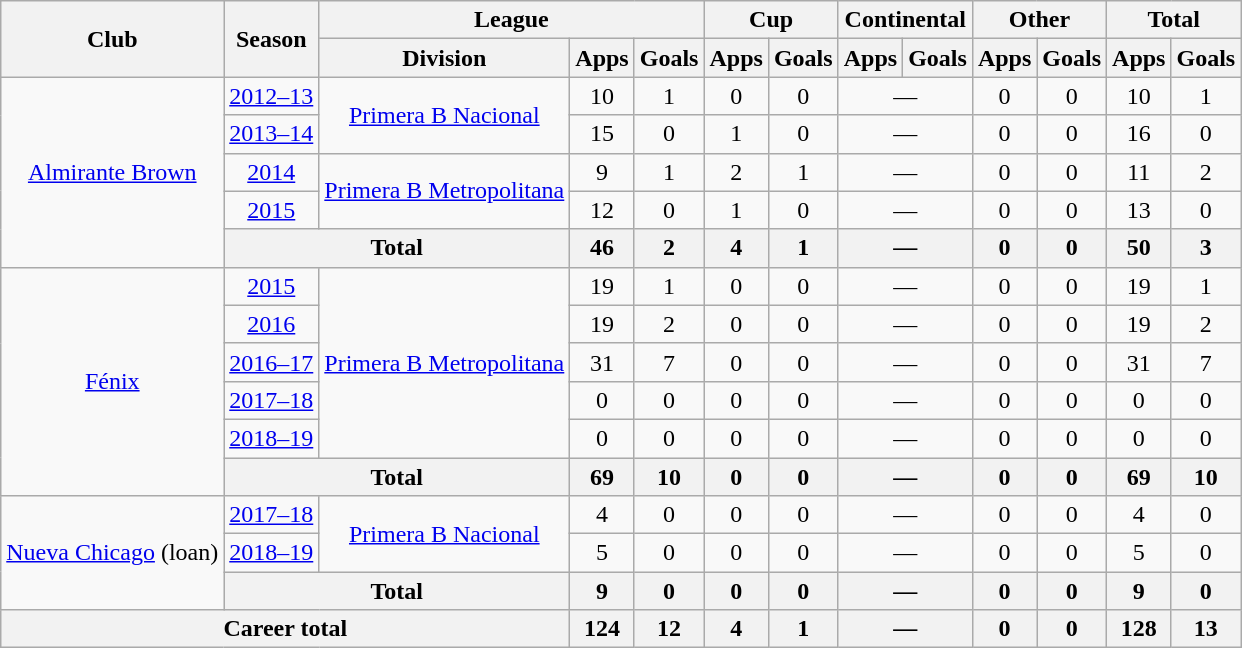<table class="wikitable" style="text-align:center">
<tr>
<th rowspan="2">Club</th>
<th rowspan="2">Season</th>
<th colspan="3">League</th>
<th colspan="2">Cup</th>
<th colspan="2">Continental</th>
<th colspan="2">Other</th>
<th colspan="2">Total</th>
</tr>
<tr>
<th>Division</th>
<th>Apps</th>
<th>Goals</th>
<th>Apps</th>
<th>Goals</th>
<th>Apps</th>
<th>Goals</th>
<th>Apps</th>
<th>Goals</th>
<th>Apps</th>
<th>Goals</th>
</tr>
<tr>
<td rowspan="5"><a href='#'>Almirante Brown</a></td>
<td><a href='#'>2012–13</a></td>
<td rowspan="2"><a href='#'>Primera B Nacional</a></td>
<td>10</td>
<td>1</td>
<td>0</td>
<td>0</td>
<td colspan="2">—</td>
<td>0</td>
<td>0</td>
<td>10</td>
<td>1</td>
</tr>
<tr>
<td><a href='#'>2013–14</a></td>
<td>15</td>
<td>0</td>
<td>1</td>
<td>0</td>
<td colspan="2">—</td>
<td>0</td>
<td>0</td>
<td>16</td>
<td>0</td>
</tr>
<tr>
<td><a href='#'>2014</a></td>
<td rowspan="2"><a href='#'>Primera B Metropolitana</a></td>
<td>9</td>
<td>1</td>
<td>2</td>
<td>1</td>
<td colspan="2">—</td>
<td>0</td>
<td>0</td>
<td>11</td>
<td>2</td>
</tr>
<tr>
<td><a href='#'>2015</a></td>
<td>12</td>
<td>0</td>
<td>1</td>
<td>0</td>
<td colspan="2">—</td>
<td>0</td>
<td>0</td>
<td>13</td>
<td>0</td>
</tr>
<tr>
<th colspan="2">Total</th>
<th>46</th>
<th>2</th>
<th>4</th>
<th>1</th>
<th colspan="2">—</th>
<th>0</th>
<th>0</th>
<th>50</th>
<th>3</th>
</tr>
<tr>
<td rowspan="6"><a href='#'>Fénix</a></td>
<td><a href='#'>2015</a></td>
<td rowspan="5"><a href='#'>Primera B Metropolitana</a></td>
<td>19</td>
<td>1</td>
<td>0</td>
<td>0</td>
<td colspan="2">—</td>
<td>0</td>
<td>0</td>
<td>19</td>
<td>1</td>
</tr>
<tr>
<td><a href='#'>2016</a></td>
<td>19</td>
<td>2</td>
<td>0</td>
<td>0</td>
<td colspan="2">—</td>
<td>0</td>
<td>0</td>
<td>19</td>
<td>2</td>
</tr>
<tr>
<td><a href='#'>2016–17</a></td>
<td>31</td>
<td>7</td>
<td>0</td>
<td>0</td>
<td colspan="2">—</td>
<td>0</td>
<td>0</td>
<td>31</td>
<td>7</td>
</tr>
<tr>
<td><a href='#'>2017–18</a></td>
<td>0</td>
<td>0</td>
<td>0</td>
<td>0</td>
<td colspan="2">—</td>
<td>0</td>
<td>0</td>
<td>0</td>
<td>0</td>
</tr>
<tr>
<td><a href='#'>2018–19</a></td>
<td>0</td>
<td>0</td>
<td>0</td>
<td>0</td>
<td colspan="2">—</td>
<td>0</td>
<td>0</td>
<td>0</td>
<td>0</td>
</tr>
<tr>
<th colspan="2">Total</th>
<th>69</th>
<th>10</th>
<th>0</th>
<th>0</th>
<th colspan="2">—</th>
<th>0</th>
<th>0</th>
<th>69</th>
<th>10</th>
</tr>
<tr>
<td rowspan="3"><a href='#'>Nueva Chicago</a> (loan)</td>
<td><a href='#'>2017–18</a></td>
<td rowspan="2"><a href='#'>Primera B Nacional</a></td>
<td>4</td>
<td>0</td>
<td>0</td>
<td>0</td>
<td colspan="2">—</td>
<td>0</td>
<td>0</td>
<td>4</td>
<td>0</td>
</tr>
<tr>
<td><a href='#'>2018–19</a></td>
<td>5</td>
<td>0</td>
<td>0</td>
<td>0</td>
<td colspan="2">—</td>
<td>0</td>
<td>0</td>
<td>5</td>
<td>0</td>
</tr>
<tr>
<th colspan="2">Total</th>
<th>9</th>
<th>0</th>
<th>0</th>
<th>0</th>
<th colspan="2">—</th>
<th>0</th>
<th>0</th>
<th>9</th>
<th>0</th>
</tr>
<tr>
<th colspan="3">Career total</th>
<th>124</th>
<th>12</th>
<th>4</th>
<th>1</th>
<th colspan="2">—</th>
<th>0</th>
<th>0</th>
<th>128</th>
<th>13</th>
</tr>
</table>
